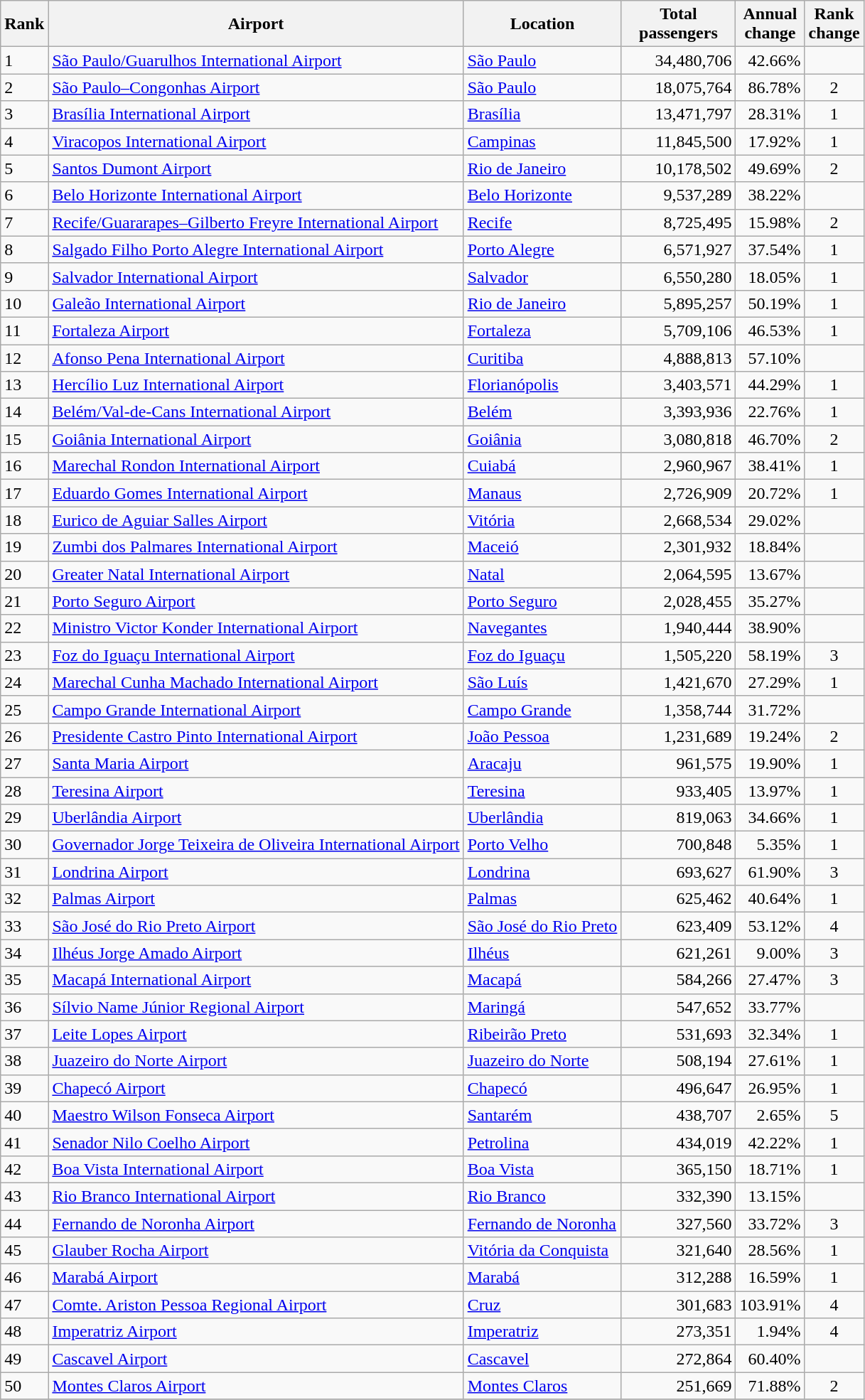<table class="wikitable">
<tr>
<th>Rank</th>
<th>Airport</th>
<th>Location</th>
<th style="width:100px">Total<br>passengers</th>
<th>Annual<br>change</th>
<th>Rank<br>change</th>
</tr>
<tr>
<td>1</td>
<td><a href='#'>São Paulo/Guarulhos International Airport</a></td>
<td><a href='#'>São Paulo</a></td>
<td align="right">34,480,706</td>
<td style="text-align:right;">42.66%</td>
<td style="text-align:center;"></td>
</tr>
<tr>
<td>2</td>
<td><a href='#'>São Paulo–Congonhas Airport</a></td>
<td><a href='#'>São Paulo</a></td>
<td align="right">18,075,764</td>
<td style="text-align:right;">86.78%</td>
<td style="text-align:center;">2</td>
</tr>
<tr>
<td>3</td>
<td><a href='#'>Brasília International Airport</a></td>
<td><a href='#'>Brasília</a></td>
<td align="right">13,471,797</td>
<td style="text-align:right;">28.31%</td>
<td style="text-align:center;">1</td>
</tr>
<tr>
<td>4</td>
<td><a href='#'>Viracopos International Airport</a></td>
<td><a href='#'>Campinas</a></td>
<td align="right">11,845,500</td>
<td style="text-align:right;">17.92%</td>
<td style="text-align:center;">1</td>
</tr>
<tr>
<td>5</td>
<td><a href='#'>Santos Dumont Airport</a></td>
<td><a href='#'>Rio de Janeiro</a></td>
<td align="right">10,178,502</td>
<td style="text-align:right;">49.69%</td>
<td style="text-align:center;">2</td>
</tr>
<tr>
<td>6</td>
<td><a href='#'>Belo Horizonte International Airport</a></td>
<td><a href='#'>Belo Horizonte</a></td>
<td align="right">9,537,289</td>
<td style="text-align:right;">38.22%</td>
<td style="text-align:center;"></td>
</tr>
<tr>
<td>7</td>
<td><a href='#'>Recife/Guararapes–Gilberto Freyre International Airport</a></td>
<td><a href='#'>Recife</a></td>
<td align="right">8,725,495</td>
<td style="text-align:right;">15.98%</td>
<td style="text-align:center;">2</td>
</tr>
<tr>
<td>8</td>
<td><a href='#'>Salgado Filho Porto Alegre International Airport</a></td>
<td><a href='#'>Porto Alegre</a></td>
<td align="right">6,571,927</td>
<td style="text-align:right;">37.54%</td>
<td style="text-align:center;">1</td>
</tr>
<tr>
<td>9</td>
<td><a href='#'>Salvador International Airport</a></td>
<td><a href='#'>Salvador</a></td>
<td align="right">6,550,280</td>
<td align="right">18.05%</td>
<td style="text-align:center;">1</td>
</tr>
<tr>
<td>10</td>
<td><a href='#'>Galeão International Airport</a></td>
<td><a href='#'>Rio de Janeiro</a></td>
<td align="right">5,895,257</td>
<td style="text-align:right;">50.19%</td>
<td style="text-align:center;">1</td>
</tr>
<tr>
<td>11</td>
<td><a href='#'>Fortaleza Airport</a></td>
<td><a href='#'>Fortaleza</a></td>
<td align="right">5,709,106</td>
<td style="text-align:right;">46.53%</td>
<td style="text-align:center;">1</td>
</tr>
<tr>
<td>12</td>
<td><a href='#'>Afonso Pena International Airport</a></td>
<td><a href='#'>Curitiba</a></td>
<td align="right">4,888,813</td>
<td style="text-align:right;">57.10%</td>
<td style="text-align:center;"></td>
</tr>
<tr>
<td>13</td>
<td><a href='#'>Hercílio Luz International Airport</a></td>
<td><a href='#'>Florianópolis</a></td>
<td align="right">3,403,571</td>
<td style="text-align:right;">44.29%</td>
<td style="text-align:center;">1</td>
</tr>
<tr>
<td>14</td>
<td><a href='#'>Belém/Val-de-Cans International Airport</a></td>
<td><a href='#'>Belém</a></td>
<td align="right">3,393,936</td>
<td style="text-align:right;">22.76%</td>
<td style="text-align:center;">1</td>
</tr>
<tr>
<td>15</td>
<td><a href='#'>Goiânia International Airport</a></td>
<td><a href='#'>Goiânia</a></td>
<td align="right">3,080,818</td>
<td style="text-align:right;">46.70%</td>
<td style="text-align:center;">2</td>
</tr>
<tr>
<td>16</td>
<td><a href='#'>Marechal Rondon International Airport</a></td>
<td><a href='#'>Cuiabá</a></td>
<td align="right">2,960,967</td>
<td style="text-align:right;">38.41%</td>
<td style="text-align:center;">1</td>
</tr>
<tr>
<td>17</td>
<td><a href='#'>Eduardo Gomes International Airport</a></td>
<td><a href='#'>Manaus</a></td>
<td align="right">2,726,909</td>
<td style="text-align:right;">20.72%</td>
<td style="text-align:center;">1</td>
</tr>
<tr>
<td>18</td>
<td><a href='#'>Eurico de Aguiar Salles Airport</a></td>
<td><a href='#'>Vitória</a></td>
<td align="right">2,668,534</td>
<td align="right">29.02%</td>
<td style="text-align:center;"></td>
</tr>
<tr>
<td>19</td>
<td><a href='#'>Zumbi dos Palmares International Airport</a></td>
<td><a href='#'>Maceió</a></td>
<td align="right">2,301,932</td>
<td style="text-align:right;">18.84%</td>
<td style="text-align:center;"></td>
</tr>
<tr>
<td>20</td>
<td><a href='#'>Greater Natal International Airport</a></td>
<td><a href='#'>Natal</a></td>
<td align="right">2,064,595</td>
<td style="text-align:right;">13.67%</td>
<td style="text-align:center;"></td>
</tr>
<tr>
<td>21</td>
<td><a href='#'>Porto Seguro Airport</a></td>
<td><a href='#'>Porto Seguro</a></td>
<td align="right">2,028,455</td>
<td align="right">35.27%</td>
<td style="text-align:center;"></td>
</tr>
<tr>
<td>22</td>
<td><a href='#'>Ministro Victor Konder International Airport</a></td>
<td><a href='#'>Navegantes</a></td>
<td align="right">1,940,444</td>
<td align="right">38.90%</td>
<td style="text-align:center;"></td>
</tr>
<tr>
<td>23</td>
<td><a href='#'>Foz do Iguaçu International Airport</a></td>
<td><a href='#'>Foz do Iguaçu</a></td>
<td align="right">1,505,220</td>
<td align="right">58.19%</td>
<td style="text-align:center;">3</td>
</tr>
<tr>
<td>24</td>
<td><a href='#'>Marechal Cunha Machado International Airport</a></td>
<td><a href='#'>São Luís</a></td>
<td align="right">1,421,670</td>
<td align="right">27.29%</td>
<td style="text-align:center;">1</td>
</tr>
<tr>
<td>25</td>
<td><a href='#'>Campo Grande International Airport</a></td>
<td><a href='#'>Campo Grande</a></td>
<td align="right">1,358,744</td>
<td align="right">31.72%</td>
<td style="text-align:center;"></td>
</tr>
<tr>
<td>26</td>
<td><a href='#'>Presidente Castro Pinto International Airport</a></td>
<td><a href='#'>João Pessoa</a></td>
<td align="right">1,231,689</td>
<td align="right">19.24%</td>
<td style="text-align:center;">2</td>
</tr>
<tr>
<td>27</td>
<td><a href='#'>Santa Maria Airport</a></td>
<td><a href='#'>Aracaju</a></td>
<td align="right">961,575</td>
<td align="right">19.90%</td>
<td style="text-align:center;">1</td>
</tr>
<tr>
<td>28</td>
<td><a href='#'>Teresina Airport</a></td>
<td><a href='#'>Teresina</a></td>
<td align="right">933,405</td>
<td align="right">13.97%</td>
<td style="text-align:center;">1</td>
</tr>
<tr>
<td>29</td>
<td><a href='#'>Uberlândia Airport</a></td>
<td><a href='#'>Uberlândia</a></td>
<td align="right">819,063</td>
<td align="right">34.66%</td>
<td style="text-align:center;">1</td>
</tr>
<tr>
<td>30</td>
<td><a href='#'>Governador Jorge Teixeira de Oliveira International Airport</a></td>
<td><a href='#'>Porto Velho</a></td>
<td align="right">700,848</td>
<td align="right">5.35%</td>
<td style="text-align:center;">1</td>
</tr>
<tr>
<td>31</td>
<td><a href='#'>Londrina Airport</a></td>
<td><a href='#'>Londrina</a></td>
<td align="right">693,627</td>
<td align="right">61.90%</td>
<td style="text-align:center;">3</td>
</tr>
<tr>
<td>32</td>
<td><a href='#'>Palmas Airport</a></td>
<td><a href='#'>Palmas</a></td>
<td align="right">625,462</td>
<td align="right">40.64%</td>
<td style="text-align:center;">1</td>
</tr>
<tr>
<td>33</td>
<td><a href='#'>São José do Rio Preto Airport</a></td>
<td><a href='#'>São José do Rio Preto</a></td>
<td align="right">623,409</td>
<td align="right">53.12%</td>
<td style="text-align:center;">4</td>
</tr>
<tr>
<td>34</td>
<td><a href='#'>Ilhéus Jorge Amado Airport</a></td>
<td><a href='#'>Ilhéus</a></td>
<td align="right">621,261</td>
<td align="right">9.00%</td>
<td style="text-align:center;">3</td>
</tr>
<tr>
<td>35</td>
<td><a href='#'>Macapá International Airport</a></td>
<td><a href='#'>Macapá</a></td>
<td align="right">584,266</td>
<td align="right">27.47%</td>
<td style="text-align:center;">3</td>
</tr>
<tr>
<td>36</td>
<td><a href='#'>Sílvio Name Júnior Regional Airport</a></td>
<td><a href='#'>Maringá</a></td>
<td align="right">547,652</td>
<td align="right">33.77%</td>
<td style="text-align:center;"></td>
</tr>
<tr>
<td>37</td>
<td><a href='#'>Leite Lopes Airport</a></td>
<td><a href='#'>Ribeirão Preto</a></td>
<td align="right">531,693</td>
<td align="right">32.34%</td>
<td style="text-align:center;">1</td>
</tr>
<tr>
<td>38</td>
<td><a href='#'>Juazeiro do Norte Airport</a></td>
<td><a href='#'>Juazeiro do Norte</a></td>
<td align="right">508,194</td>
<td align="right">27.61%</td>
<td style="text-align:center;">1</td>
</tr>
<tr>
<td>39</td>
<td><a href='#'>Chapecó Airport</a></td>
<td><a href='#'>Chapecó</a></td>
<td align="right">496,647</td>
<td align="right">26.95%</td>
<td style="text-align:center;">1</td>
</tr>
<tr>
<td>40</td>
<td><a href='#'>Maestro Wilson Fonseca Airport</a></td>
<td><a href='#'>Santarém</a></td>
<td align="right">438,707</td>
<td align="right">2.65%</td>
<td style="text-align:center;">5</td>
</tr>
<tr>
<td>41</td>
<td><a href='#'>Senador Nilo Coelho Airport</a></td>
<td><a href='#'>Petrolina</a></td>
<td align="right">434,019</td>
<td align="right">42.22%</td>
<td style="text-align:center;">1</td>
</tr>
<tr>
<td>42</td>
<td><a href='#'>Boa Vista International Airport</a></td>
<td><a href='#'>Boa Vista</a></td>
<td align="right">365,150</td>
<td align="right">18.71%</td>
<td style="text-align:center;">1</td>
</tr>
<tr>
<td>43</td>
<td><a href='#'>Rio Branco International Airport</a></td>
<td><a href='#'>Rio Branco</a></td>
<td align="right">332,390</td>
<td align="right">13.15%</td>
<td style="text-align:center;"></td>
</tr>
<tr>
<td>44</td>
<td><a href='#'>Fernando de Noronha Airport</a></td>
<td><a href='#'>Fernando de Noronha</a></td>
<td align="right">327,560</td>
<td align="right">33.72%</td>
<td style="text-align:center;">3</td>
</tr>
<tr>
<td>45</td>
<td><a href='#'>Glauber Rocha Airport</a></td>
<td><a href='#'>Vitória da Conquista</a></td>
<td align="right">321,640</td>
<td align="right">28.56%</td>
<td style="text-align:center;">1</td>
</tr>
<tr>
<td>46</td>
<td><a href='#'>Marabá Airport</a></td>
<td><a href='#'>Marabá</a></td>
<td align="right">312,288</td>
<td align="right">16.59%</td>
<td style="text-align:center;">1</td>
</tr>
<tr>
<td>47</td>
<td><a href='#'>Comte. Ariston Pessoa Regional Airport</a></td>
<td><a href='#'>Cruz</a></td>
<td align="right">301,683</td>
<td align="right">103.91%</td>
<td style="text-align:center;">4</td>
</tr>
<tr>
<td>48</td>
<td><a href='#'>Imperatriz Airport</a></td>
<td><a href='#'>Imperatriz</a></td>
<td align="right">273,351</td>
<td align="right">1.94%</td>
<td style="text-align:center;">4</td>
</tr>
<tr>
<td>49</td>
<td><a href='#'>Cascavel Airport</a></td>
<td><a href='#'>Cascavel</a></td>
<td align="right">272,864</td>
<td align="right">60.40%</td>
<td style="text-align:center;"></td>
</tr>
<tr>
<td>50</td>
<td><a href='#'>Montes Claros Airport</a></td>
<td><a href='#'>Montes Claros</a></td>
<td align="right">251,669</td>
<td align="right">71.88%</td>
<td style="text-align:center;">2</td>
</tr>
<tr>
</tr>
</table>
